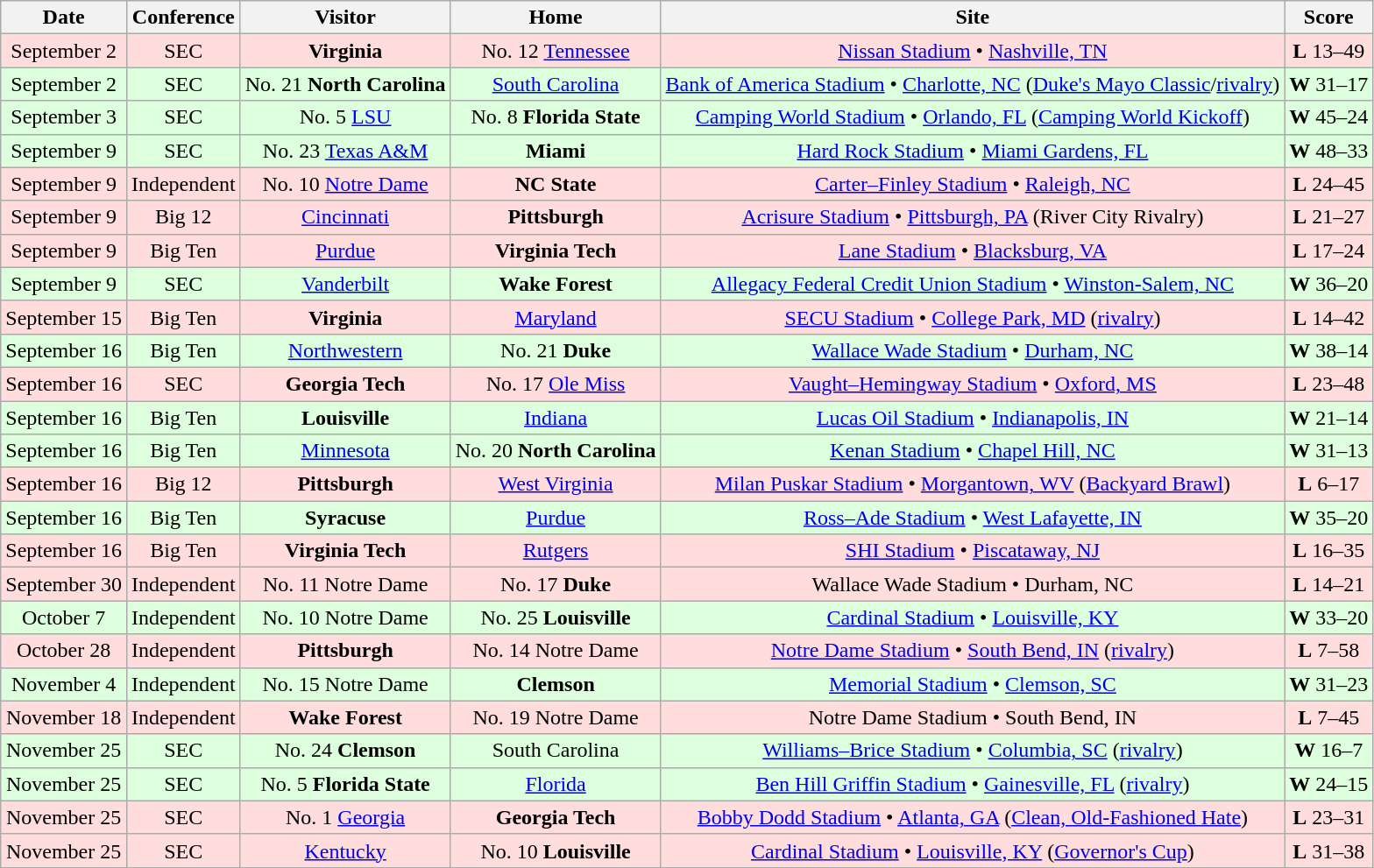<table class="wikitable" style="text-align:center">
<tr>
<th>Date</th>
<th>Conference</th>
<th>Visitor</th>
<th>Home</th>
<th>Site</th>
<th>Score</th>
</tr>
<tr style="background:#FFDDDD;">
<td>September 2</td>
<td>SEC</td>
<td><strong>Virginia</strong></td>
<td>No. 12 <a href='#'>Tennessee</a></td>
<td><a href='#'>Nissan Stadium</a> • <a href='#'>Nashville, TN</a></td>
<td><strong>L</strong> 13–49</td>
</tr>
<tr style="background:#DDFFDD;">
<td>September 2</td>
<td>SEC</td>
<td>No. 21 <strong>North Carolina</strong></td>
<td><a href='#'>South Carolina</a></td>
<td><a href='#'>Bank of America Stadium</a> • <a href='#'>Charlotte, NC</a> (<a href='#'>Duke's Mayo Classic</a>/<a href='#'>rivalry</a>)</td>
<td><strong>W</strong> 31–17</td>
</tr>
<tr style="background:#DDFFDD;">
<td>September 3</td>
<td>SEC</td>
<td>No. 5 <a href='#'>LSU</a></td>
<td>No. 8 <strong>Florida State</strong></td>
<td><a href='#'>Camping World Stadium</a> • <a href='#'>Orlando, FL</a> (<a href='#'>Camping World Kickoff</a>)</td>
<td><strong>W</strong> 45–24</td>
</tr>
<tr style="background:#DDFFDD;">
<td>September 9</td>
<td>SEC</td>
<td>No. 23 <a href='#'>Texas A&M</a></td>
<td><strong>Miami</strong></td>
<td><a href='#'>Hard Rock Stadium</a> • <a href='#'>Miami Gardens, FL</a></td>
<td><strong>W</strong> 48–33</td>
</tr>
<tr style="background:#FFDDDD;">
<td>September 9</td>
<td>Independent</td>
<td>No. 10 <a href='#'>Notre Dame</a></td>
<td><strong>NC State</strong></td>
<td><a href='#'>Carter–Finley Stadium</a> • <a href='#'>Raleigh, NC</a></td>
<td><strong>L</strong> 24–45</td>
</tr>
<tr style="background:#FFDDDD;">
<td>September 9</td>
<td>Big 12</td>
<td><a href='#'>Cincinnati</a></td>
<td><strong>Pittsburgh</strong></td>
<td><a href='#'>Acrisure Stadium</a> • <a href='#'>Pittsburgh, PA</a> (River City Rivalry)</td>
<td><strong>L</strong> 21–27</td>
</tr>
<tr style="background:#FFDDDD;">
<td>September 9</td>
<td>Big Ten</td>
<td><a href='#'>Purdue</a></td>
<td><strong>Virginia Tech</strong></td>
<td><a href='#'>Lane Stadium</a> • <a href='#'>Blacksburg, VA</a></td>
<td><strong>L</strong> 17–24</td>
</tr>
<tr style="background:#DDFFDD;">
<td>September 9</td>
<td>SEC</td>
<td><a href='#'>Vanderbilt</a></td>
<td><strong>Wake Forest</strong></td>
<td><a href='#'>Allegacy Federal Credit Union Stadium</a> • <a href='#'>Winston-Salem, NC</a></td>
<td><strong>W</strong> 36–20</td>
</tr>
<tr style="background:#FFDDDD;">
<td>September 15</td>
<td>Big Ten</td>
<td><strong>Virginia</strong></td>
<td><a href='#'>Maryland</a></td>
<td><a href='#'>SECU Stadium</a> • <a href='#'>College Park, MD</a> (<a href='#'>rivalry</a>)</td>
<td><strong>L</strong> 14–42</td>
</tr>
<tr style="background:#DDFFDD;">
<td>September 16</td>
<td>Big Ten</td>
<td><a href='#'>Northwestern</a></td>
<td>No. 21 <strong>Duke</strong></td>
<td><a href='#'>Wallace Wade Stadium</a> • <a href='#'>Durham, NC</a></td>
<td><strong>W</strong> 38–14</td>
</tr>
<tr style="background:#FFDDDD;">
<td>September 16</td>
<td>SEC</td>
<td><strong>Georgia Tech</strong></td>
<td>No. 17 <a href='#'>Ole Miss</a></td>
<td><a href='#'>Vaught–Hemingway Stadium</a> • <a href='#'>Oxford, MS</a></td>
<td><strong>L</strong> 23–48</td>
</tr>
<tr style="background:#DDFFDD;">
<td>September 16</td>
<td>Big Ten</td>
<td><strong>Louisville</strong></td>
<td><a href='#'>Indiana</a></td>
<td><a href='#'>Lucas Oil Stadium</a> • <a href='#'>Indianapolis, IN</a></td>
<td><strong>W</strong> 21–14</td>
</tr>
<tr style="background:#DDFFDD;">
<td>September 16</td>
<td>Big Ten</td>
<td><a href='#'>Minnesota</a></td>
<td>No. 20 <strong>North Carolina</strong></td>
<td><a href='#'>Kenan Stadium</a> • <a href='#'>Chapel Hill, NC</a></td>
<td><strong>W</strong> 31–13</td>
</tr>
<tr style="background:#FFDDDD;">
<td>September 16</td>
<td>Big 12</td>
<td><strong>Pittsburgh</strong></td>
<td><a href='#'>West Virginia</a></td>
<td><a href='#'>Milan Puskar Stadium</a> • <a href='#'>Morgantown, WV</a> (<a href='#'>Backyard Brawl</a>)</td>
<td><strong>L</strong> 6–17</td>
</tr>
<tr style="background:#DDFFDD;">
<td>September 16</td>
<td>Big Ten</td>
<td><strong>Syracuse</strong></td>
<td><a href='#'>Purdue</a></td>
<td><a href='#'>Ross–Ade Stadium</a> • <a href='#'>West Lafayette, IN</a></td>
<td><strong>W</strong> 35–20</td>
</tr>
<tr style="background:#FFDDDD;">
<td>September 16</td>
<td>Big Ten</td>
<td><strong>Virginia Tech</strong></td>
<td><a href='#'>Rutgers</a></td>
<td><a href='#'>SHI Stadium</a> • <a href='#'>Piscataway, NJ</a></td>
<td><strong>L</strong> 16–35</td>
</tr>
<tr style="background:#FFDDDD;">
<td>September 30</td>
<td>Independent</td>
<td>No. 11 Notre Dame</td>
<td>No. 17 <strong>Duke</strong></td>
<td>Wallace Wade Stadium • Durham, NC</td>
<td><strong>L</strong> 14–21</td>
</tr>
<tr style="background:#DDFFDD;">
<td>October 7</td>
<td>Independent</td>
<td>No. 10 Notre Dame</td>
<td>No. 25 <strong>Louisville</strong></td>
<td><a href='#'>Cardinal Stadium</a> • <a href='#'>Louisville, KY</a></td>
<td><strong>W</strong> 33–20</td>
</tr>
<tr style="background:#FFDDDD;">
<td>October 28</td>
<td>Independent</td>
<td><strong>Pittsburgh</strong></td>
<td>No. 14 Notre Dame</td>
<td><a href='#'>Notre Dame Stadium</a> • <a href='#'>South Bend, IN</a>  (<a href='#'>rivalry</a>)</td>
<td><strong>L</strong> 7–58</td>
</tr>
<tr style="background:#DDFFDD;">
<td>November 4</td>
<td>Independent</td>
<td>No. 15 Notre Dame</td>
<td><strong>Clemson</strong></td>
<td><a href='#'>Memorial Stadium</a> • <a href='#'>Clemson, SC</a></td>
<td><strong>W</strong> 31–23</td>
</tr>
<tr style="background:#FFDDDD;">
<td>November 18</td>
<td>Independent</td>
<td><strong>Wake Forest</strong></td>
<td>No. 19 Notre Dame</td>
<td>Notre Dame Stadium • South Bend, IN</td>
<td><strong>L</strong> 7–45</td>
</tr>
<tr style="background:#DDFFDD;">
<td>November 25</td>
<td>SEC</td>
<td>No. 24 <strong>Clemson</strong></td>
<td>South Carolina</td>
<td><a href='#'>Williams–Brice Stadium</a> • <a href='#'>Columbia, SC</a> (<a href='#'>rivalry</a>)</td>
<td><strong>W</strong> 16–7</td>
</tr>
<tr style="background:#DDFFDD;">
<td>November 25</td>
<td>SEC</td>
<td>No. 5 <strong>Florida State</strong></td>
<td><a href='#'>Florida</a></td>
<td><a href='#'>Ben Hill Griffin Stadium</a> • <a href='#'>Gainesville, FL</a> (<a href='#'>rivalry</a>)</td>
<td><strong>W</strong> 24–15</td>
</tr>
<tr style="background:#FFDDDD;">
<td>November 25</td>
<td>SEC</td>
<td>No. 1 <a href='#'>Georgia</a></td>
<td><strong>Georgia Tech</strong></td>
<td><a href='#'>Bobby Dodd Stadium</a> • <a href='#'>Atlanta, GA</a> (<a href='#'>Clean, Old-Fashioned Hate</a>)</td>
<td><strong>L</strong> 23–31</td>
</tr>
<tr style="background:#FFDDDD;">
<td>November 25</td>
<td>SEC</td>
<td><a href='#'>Kentucky</a></td>
<td>No. 10 <strong>Louisville</strong></td>
<td><a href='#'>Cardinal Stadium</a> • <a href='#'>Louisville, KY</a> (<a href='#'>Governor's Cup</a>)</td>
<td><strong>L</strong> 31–38</td>
</tr>
</table>
